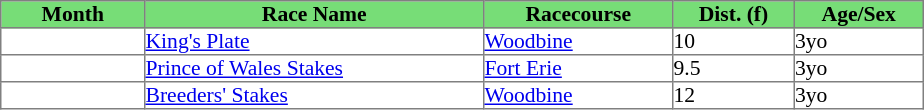<table class = "sortable" | border="1" cellpadding="0" style="border-collapse: collapse; font-size:90%">
<tr bgcolor="#77dd77" align="center">
<th>Month</th>
<th>Race Name</th>
<th>Racecourse</th>
<th>Dist. (f)</th>
<th>Age/Sex</th>
</tr>
<tr>
<td width=95px></td>
<td width=225px><a href='#'>King's Plate</a></td>
<td width=125px><a href='#'>Woodbine</a></td>
<td width=80px>10</td>
<td width=85px>3yo</td>
</tr>
<tr>
<td></td>
<td><a href='#'>Prince of Wales Stakes</a></td>
<td><a href='#'>Fort Erie</a></td>
<td>9.5</td>
<td>3yo</td>
</tr>
<tr>
<td></td>
<td><a href='#'>Breeders' Stakes</a></td>
<td><a href='#'>Woodbine</a></td>
<td>12</td>
<td>3yo</td>
</tr>
</table>
